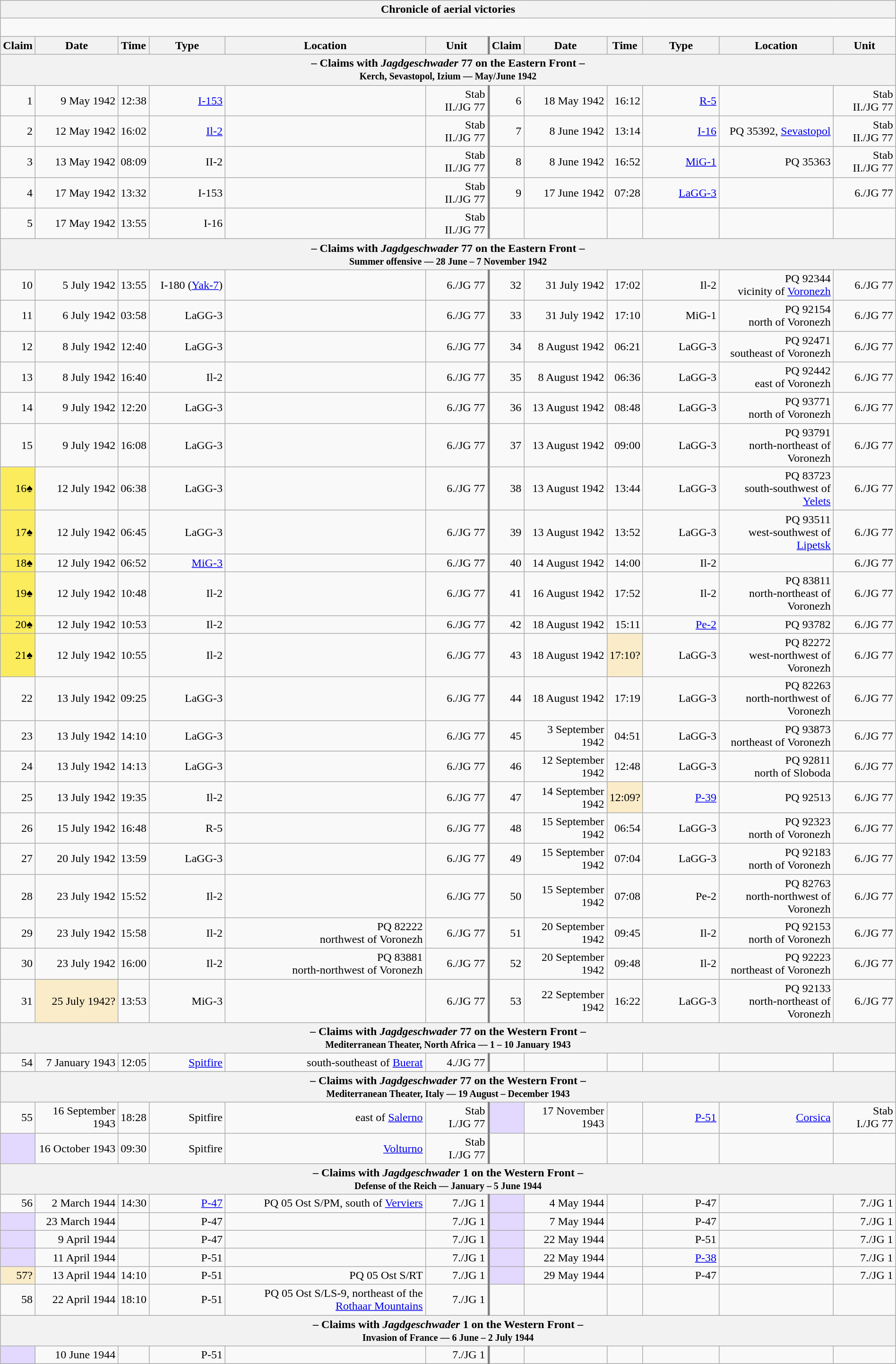<table class="wikitable plainrowheaders collapsible" style="margin-left: auto; margin-right: auto; border: none; text-align:right; width: 100%;">
<tr>
<th colspan="12">Chronicle of aerial victories</th>
</tr>
<tr>
<td colspan="12" style="text-align: left;"><br>

</td>
</tr>
<tr>
<th scope="col">Claim</th>
<th scope="col">Date</th>
<th scope="col">Time</th>
<th scope="col" width="100px">Type</th>
<th scope="col">Location</th>
<th scope="col">Unit</th>
<th scope="col" style="border-left: 3px solid grey;">Claim</th>
<th scope="col">Date</th>
<th scope="col">Time</th>
<th scope="col" width="100px">Type</th>
<th scope="col">Location</th>
<th scope="col">Unit</th>
</tr>
<tr>
<th colspan="12">– Claims with <em>Jagdgeschwader</em> 77 on the Eastern Front –<br><small>Kerch, Sevastopol, Izium — May/June 1942</small></th>
</tr>
<tr>
<td>1</td>
<td>9 May 1942</td>
<td>12:38</td>
<td><a href='#'>I-153</a></td>
<td></td>
<td>Stab II./JG 77</td>
<td style="border-left: 3px solid grey;">6</td>
<td>18 May 1942</td>
<td>16:12</td>
<td><a href='#'>R-5</a></td>
<td></td>
<td>Stab II./JG 77</td>
</tr>
<tr>
<td>2</td>
<td>12 May 1942</td>
<td>16:02</td>
<td><a href='#'>Il-2</a></td>
<td></td>
<td>Stab II./JG 77</td>
<td style="border-left: 3px solid grey;">7</td>
<td>8 June 1942</td>
<td>13:14</td>
<td><a href='#'>I-16</a></td>
<td>PQ 35392, <a href='#'>Sevastopol</a></td>
<td>Stab II./JG 77</td>
</tr>
<tr>
<td>3</td>
<td>13 May 1942</td>
<td>08:09</td>
<td>II-2</td>
<td></td>
<td>Stab II./JG 77</td>
<td style="border-left: 3px solid grey;">8</td>
<td>8 June 1942</td>
<td>16:52</td>
<td><a href='#'>MiG-1</a></td>
<td>PQ 35363</td>
<td>Stab II./JG 77</td>
</tr>
<tr>
<td>4</td>
<td>17 May 1942</td>
<td>13:32</td>
<td>I-153</td>
<td></td>
<td>Stab II./JG 77</td>
<td style="border-left: 3px solid grey;">9</td>
<td>17 June 1942</td>
<td>07:28</td>
<td><a href='#'>LaGG-3</a></td>
<td></td>
<td>6./JG 77</td>
</tr>
<tr>
<td>5</td>
<td>17 May 1942</td>
<td>13:55</td>
<td>I-16</td>
<td></td>
<td>Stab II./JG 77</td>
<td style="border-left: 3px solid grey;"></td>
<td></td>
<td></td>
<td></td>
<td></td>
<td></td>
</tr>
<tr>
<th colspan="12">– Claims with <em>Jagdgeschwader</em> 77 on the Eastern Front –<br><small>Summer offensive — 28 June – 7 November 1942</small></th>
</tr>
<tr>
<td>10</td>
<td>5 July 1942</td>
<td>13:55</td>
<td>I-180 (<a href='#'>Yak-7</a>)</td>
<td></td>
<td>6./JG 77</td>
<td style="border-left: 3px solid grey;">32</td>
<td>31 July 1942</td>
<td>17:02</td>
<td>Il-2</td>
<td>PQ 92344<br>vicinity of <a href='#'>Voronezh</a></td>
<td>6./JG 77</td>
</tr>
<tr>
<td>11</td>
<td>6 July 1942</td>
<td>03:58</td>
<td>LaGG-3</td>
<td></td>
<td>6./JG 77</td>
<td style="border-left: 3px solid grey;">33</td>
<td>31 July 1942</td>
<td>17:10</td>
<td>MiG-1</td>
<td>PQ 92154<br> north of Voronezh</td>
<td>6./JG 77</td>
</tr>
<tr>
<td>12</td>
<td>8 July 1942</td>
<td>12:40</td>
<td>LaGG-3</td>
<td></td>
<td>6./JG 77</td>
<td style="border-left: 3px solid grey;">34</td>
<td>8 August 1942</td>
<td>06:21</td>
<td>LaGG-3</td>
<td>PQ 92471<br> southeast of Voronezh</td>
<td>6./JG 77</td>
</tr>
<tr>
<td>13</td>
<td>8 July 1942</td>
<td>16:40</td>
<td>Il-2</td>
<td></td>
<td>6./JG 77</td>
<td style="border-left: 3px solid grey;">35</td>
<td>8 August 1942</td>
<td>06:36</td>
<td>LaGG-3</td>
<td>PQ 92442<br> east of Voronezh</td>
<td>6./JG 77</td>
</tr>
<tr>
<td>14</td>
<td>9 July 1942</td>
<td>12:20</td>
<td>LaGG-3</td>
<td></td>
<td>6./JG 77</td>
<td style="border-left: 3px solid grey;">36</td>
<td>13 August 1942</td>
<td>08:48</td>
<td>LaGG-3</td>
<td>PQ 93771<br> north of Voronezh</td>
<td>6./JG 77</td>
</tr>
<tr>
<td>15</td>
<td>9 July 1942</td>
<td>16:08</td>
<td>LaGG-3</td>
<td></td>
<td>6./JG 77</td>
<td style="border-left: 3px solid grey;">37</td>
<td>13 August 1942</td>
<td>09:00</td>
<td>LaGG-3</td>
<td>PQ 93791<br> north-northeast of Voronezh</td>
<td>6./JG 77</td>
</tr>
<tr>
<td style="background:#fbec5d;">16♠</td>
<td>12 July 1942</td>
<td>06:38</td>
<td>LaGG-3</td>
<td></td>
<td>6./JG 77</td>
<td style="border-left: 3px solid grey;">38</td>
<td>13 August 1942</td>
<td>13:44</td>
<td>LaGG-3</td>
<td>PQ 83723<br> south-southwest of <a href='#'>Yelets</a></td>
<td>6./JG 77</td>
</tr>
<tr>
<td style="background:#fbec5d;">17♠</td>
<td>12 July 1942</td>
<td>06:45</td>
<td>LaGG-3</td>
<td></td>
<td>6./JG 77</td>
<td style="border-left: 3px solid grey;">39</td>
<td>13 August 1942</td>
<td>13:52</td>
<td>LaGG-3</td>
<td>PQ 93511<br> west-southwest of <a href='#'>Lipetsk</a></td>
<td>6./JG 77</td>
</tr>
<tr>
<td style="background:#fbec5d;">18♠</td>
<td>12 July 1942</td>
<td>06:52</td>
<td><a href='#'>MiG-3</a></td>
<td></td>
<td>6./JG 77</td>
<td style="border-left: 3px solid grey;">40</td>
<td>14 August 1942</td>
<td>14:00</td>
<td>Il-2</td>
<td></td>
<td>6./JG 77</td>
</tr>
<tr>
<td style="background:#fbec5d;">19♠</td>
<td>12 July 1942</td>
<td>10:48</td>
<td>Il-2</td>
<td></td>
<td>6./JG 77</td>
<td style="border-left: 3px solid grey;">41</td>
<td>16 August 1942</td>
<td>17:52</td>
<td>Il-2</td>
<td>PQ 83811<br> north-northeast of Voronezh</td>
<td>6./JG 77</td>
</tr>
<tr>
<td style="background:#fbec5d;">20♠</td>
<td>12 July 1942</td>
<td>10:53</td>
<td>Il-2</td>
<td></td>
<td>6./JG 77</td>
<td style="border-left: 3px solid grey;">42</td>
<td>18 August 1942</td>
<td>15:11</td>
<td><a href='#'>Pe-2</a></td>
<td>PQ 93782</td>
<td>6./JG 77</td>
</tr>
<tr>
<td style="background:#fbec5d;">21♠</td>
<td>12 July 1942</td>
<td>10:55</td>
<td>Il-2</td>
<td></td>
<td>6./JG 77</td>
<td style="border-left: 3px solid grey;">43</td>
<td>18 August 1942</td>
<td style="background:#faecc8">17:10?</td>
<td>LaGG-3</td>
<td>PQ 82272<br> west-northwest of Voronezh</td>
<td>6./JG 77</td>
</tr>
<tr>
<td>22</td>
<td>13 July 1942</td>
<td>09:25</td>
<td>LaGG-3</td>
<td></td>
<td>6./JG 77</td>
<td style="border-left: 3px solid grey;">44</td>
<td>18 August 1942</td>
<td>17:19</td>
<td>LaGG-3</td>
<td>PQ 82263<br> north-northwest of Voronezh</td>
<td>6./JG 77</td>
</tr>
<tr>
<td>23</td>
<td>13 July 1942</td>
<td>14:10</td>
<td>LaGG-3</td>
<td></td>
<td>6./JG 77</td>
<td style="border-left: 3px solid grey;">45</td>
<td>3 September 1942</td>
<td>04:51</td>
<td>LaGG-3</td>
<td>PQ 93873<br> northeast of Voronezh</td>
<td>6./JG 77</td>
</tr>
<tr>
<td>24</td>
<td>13 July 1942</td>
<td>14:13</td>
<td>LaGG-3</td>
<td></td>
<td>6./JG 77</td>
<td style="border-left: 3px solid grey;">46</td>
<td>12 September 1942</td>
<td>12:48</td>
<td>LaGG-3</td>
<td>PQ 92811<br> north of Sloboda</td>
<td>6./JG 77</td>
</tr>
<tr>
<td>25</td>
<td>13 July 1942</td>
<td>19:35</td>
<td>Il-2</td>
<td></td>
<td>6./JG 77</td>
<td style="border-left: 3px solid grey;">47</td>
<td>14 September 1942</td>
<td style="background:#faecc8">12:09?</td>
<td><a href='#'>P-39</a></td>
<td>PQ 92513</td>
<td>6./JG 77</td>
</tr>
<tr>
<td>26</td>
<td>15 July 1942</td>
<td>16:48</td>
<td>R-5</td>
<td></td>
<td>6./JG 77</td>
<td style="border-left: 3px solid grey;">48</td>
<td>15 September 1942</td>
<td>06:54</td>
<td>LaGG-3</td>
<td>PQ 92323<br> north of Voronezh</td>
<td>6./JG 77</td>
</tr>
<tr>
<td>27</td>
<td>20 July 1942</td>
<td>13:59</td>
<td>LaGG-3</td>
<td></td>
<td>6./JG 77</td>
<td style="border-left: 3px solid grey;">49</td>
<td>15 September 1942</td>
<td>07:04</td>
<td>LaGG-3</td>
<td>PQ 92183<br> north of Voronezh</td>
<td>6./JG 77</td>
</tr>
<tr>
<td>28</td>
<td>23 July 1942</td>
<td>15:52</td>
<td>Il-2</td>
<td></td>
<td>6./JG 77</td>
<td style="border-left: 3px solid grey;">50</td>
<td>15 September 1942</td>
<td>07:08</td>
<td>Pe-2</td>
<td>PQ 82763<br> north-northwest of Voronezh</td>
<td>6./JG 77</td>
</tr>
<tr>
<td>29</td>
<td>23 July 1942</td>
<td>15:58</td>
<td>Il-2</td>
<td>PQ 82222<br> northwest of Voronezh</td>
<td>6./JG 77</td>
<td style="border-left: 3px solid grey;">51</td>
<td>20 September 1942</td>
<td>09:45</td>
<td>Il-2</td>
<td>PQ 92153<br> north of Voronezh</td>
<td>6./JG 77</td>
</tr>
<tr>
<td>30</td>
<td>23 July 1942</td>
<td>16:00</td>
<td>Il-2</td>
<td>PQ 83881<br> north-northwest of Voronezh</td>
<td>6./JG 77</td>
<td style="border-left: 3px solid grey;">52</td>
<td>20 September 1942</td>
<td>09:48</td>
<td>Il-2</td>
<td>PQ 92223<br> northeast of Voronezh</td>
<td>6./JG 77</td>
</tr>
<tr>
<td>31</td>
<td style="background:#faecc8">25 July 1942?</td>
<td>13:53</td>
<td>MiG-3</td>
<td></td>
<td>6./JG 77</td>
<td style="border-left: 3px solid grey;">53</td>
<td>22 September 1942</td>
<td>16:22</td>
<td>LaGG-3</td>
<td>PQ 92133<br> north-northeast of Voronezh</td>
<td>6./JG 77</td>
</tr>
<tr>
<th colspan="12">– Claims with <em>Jagdgeschwader</em> 77 on the Western Front –<br><small>Mediterranean Theater, North Africa — 1 – 10 January 1943</small></th>
</tr>
<tr>
<td>54</td>
<td>7 January 1943</td>
<td>12:05</td>
<td><a href='#'>Spitfire</a></td>
<td> south-southeast of <a href='#'>Buerat</a></td>
<td>4./JG 77</td>
<td style="border-left: 3px solid grey;"></td>
<td></td>
<td></td>
<td></td>
<td></td>
<td></td>
</tr>
<tr>
<th colspan="12">– Claims with <em>Jagdgeschwader</em> 77 on the Western Front –<br><small>Mediterranean Theater, Italy — 19 August – December 1943</small></th>
</tr>
<tr>
<td>55</td>
<td>16 September 1943</td>
<td>18:28</td>
<td>Spitfire</td>
<td>east of <a href='#'>Salerno</a></td>
<td>Stab I./JG 77</td>
<td style="border-left: 3px solid grey; background:#e3d9ff;"></td>
<td>17 November 1943</td>
<td></td>
<td><a href='#'>P-51</a></td>
<td><a href='#'>Corsica</a></td>
<td>Stab I./JG 77</td>
</tr>
<tr>
<td style="background:#e3d9ff;"></td>
<td>16 October 1943</td>
<td>09:30</td>
<td>Spitfire</td>
<td><a href='#'>Volturno</a></td>
<td>Stab I./JG 77</td>
<td style="border-left: 3px solid grey;"></td>
<td></td>
<td></td>
<td></td>
<td></td>
<td></td>
</tr>
<tr>
<th colspan="12">– Claims with <em>Jagdgeschwader</em> 1 on the Western Front –<br><small>Defense of the Reich — January – 5 June 1944</small></th>
</tr>
<tr>
<td>56</td>
<td>2 March 1944</td>
<td>14:30</td>
<td><a href='#'>P-47</a></td>
<td>PQ 05 Ost S/PM, south of <a href='#'>Verviers</a></td>
<td>7./JG 1</td>
<td style="border-left: 3px solid grey; background:#e3d9ff;"></td>
<td>4 May 1944</td>
<td></td>
<td>P-47</td>
<td></td>
<td>7./JG 1</td>
</tr>
<tr>
<td style="background:#e3d9ff;"></td>
<td>23 March 1944</td>
<td></td>
<td>P-47</td>
<td></td>
<td>7./JG 1</td>
<td style="border-left: 3px solid grey; background:#e3d9ff;"></td>
<td>7 May 1944</td>
<td></td>
<td>P-47</td>
<td></td>
<td>7./JG 1</td>
</tr>
<tr>
<td style="background:#e3d9ff;"></td>
<td>9 April 1944</td>
<td></td>
<td>P-47</td>
<td></td>
<td>7./JG 1</td>
<td style="border-left: 3px solid grey; background:#e3d9ff;"></td>
<td>22 May 1944</td>
<td></td>
<td>P-51</td>
<td></td>
<td>7./JG 1</td>
</tr>
<tr>
<td style="background:#e3d9ff;"></td>
<td>11 April 1944</td>
<td></td>
<td>P-51</td>
<td></td>
<td>7./JG 1</td>
<td style="border-left: 3px solid grey; background:#e3d9ff;"></td>
<td>22 May 1944</td>
<td></td>
<td><a href='#'>P-38</a></td>
<td></td>
<td>7./JG 1</td>
</tr>
<tr>
<td style="background:#faecc8">57?</td>
<td>13 April 1944</td>
<td>14:10</td>
<td>P-51</td>
<td>PQ 05 Ost S/RT</td>
<td>7./JG 1</td>
<td style="border-left: 3px solid grey; background:#e3d9ff;"></td>
<td>29 May 1944</td>
<td></td>
<td>P-47</td>
<td></td>
<td>7./JG 1</td>
</tr>
<tr>
<td>58</td>
<td>22 April 1944</td>
<td>18:10</td>
<td>P-51</td>
<td>PQ 05 Ost S/LS-9, northeast of the <a href='#'>Rothaar Mountains</a></td>
<td>7./JG 1</td>
<td style="border-left: 3px solid grey;"></td>
<td></td>
<td></td>
<td></td>
<td></td>
<td></td>
</tr>
<tr>
<th colspan="12">– Claims with <em>Jagdgeschwader</em> 1 on the Western Front –<br><small>Invasion of France — 6 June – 2 July 1944</small></th>
</tr>
<tr>
<td style="background:#e3d9ff;"></td>
<td>10 June 1944</td>
<td></td>
<td>P-51</td>
<td></td>
<td>7./JG 1</td>
<td style="border-left: 3px solid grey;"></td>
<td></td>
<td></td>
<td></td>
<td></td>
<td></td>
</tr>
</table>
